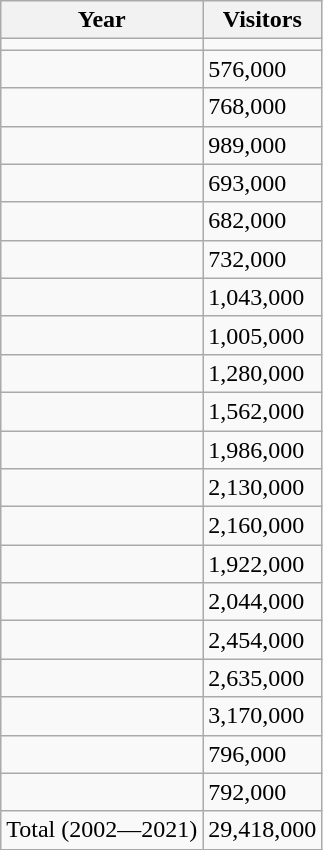<table class="wikitable sortable collapsible collapsed">
<tr>
<th>Year</th>
<th>Visitors</th>
</tr>
<tr>
<td></td>
<td></td>
</tr>
<tr>
<td></td>
<td> 576,000</td>
</tr>
<tr>
<td></td>
<td> 768,000</td>
</tr>
<tr>
<td></td>
<td> 989,000</td>
</tr>
<tr>
<td></td>
<td> 693,000</td>
</tr>
<tr>
<td></td>
<td> 682,000</td>
</tr>
<tr>
<td></td>
<td> 732,000</td>
</tr>
<tr>
<td></td>
<td> 1,043,000</td>
</tr>
<tr>
<td></td>
<td> 1,005,000</td>
</tr>
<tr>
<td></td>
<td> 1,280,000</td>
</tr>
<tr>
<td></td>
<td> 1,562,000</td>
</tr>
<tr>
<td></td>
<td> 1,986,000</td>
</tr>
<tr>
<td></td>
<td> 2,130,000</td>
</tr>
<tr>
<td></td>
<td> 2,160,000</td>
</tr>
<tr>
<td></td>
<td> 1,922,000</td>
</tr>
<tr>
<td></td>
<td> 2,044,000</td>
</tr>
<tr>
<td></td>
<td> 2,454,000</td>
</tr>
<tr>
<td></td>
<td> 2,635,000</td>
</tr>
<tr>
<td></td>
<td> 3,170,000</td>
</tr>
<tr>
<td></td>
<td> 796,000</td>
</tr>
<tr>
<td></td>
<td> 792,000</td>
</tr>
<tr>
<td>Total (2002—2021)</td>
<td>29,418,000</td>
</tr>
</table>
